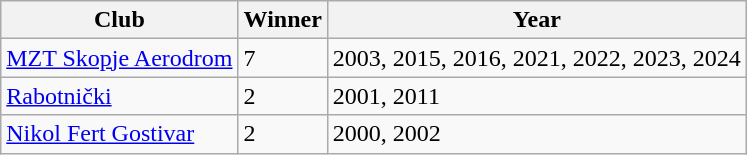<table class="wikitable">
<tr>
<th>Club</th>
<th>Winner</th>
<th>Year</th>
</tr>
<tr>
<td><a href='#'>MZT Skopje Aerodrom</a></td>
<td>7</td>
<td>2003, 2015, 2016, 2021, 2022, 2023, 2024</td>
</tr>
<tr>
<td><a href='#'>Rabotnički</a></td>
<td>2</td>
<td>2001, 2011</td>
</tr>
<tr>
<td><a href='#'>Nikol Fert Gostivar</a></td>
<td>2</td>
<td>2000, 2002</td>
</tr>
</table>
